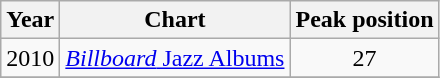<table class="wikitable">
<tr>
<th>Year</th>
<th>Chart</th>
<th>Peak position</th>
</tr>
<tr>
<td>2010</td>
<td><a href='#'><em>Billboard</em> Jazz Albums</a></td>
<td align=center>27</td>
</tr>
<tr>
</tr>
</table>
